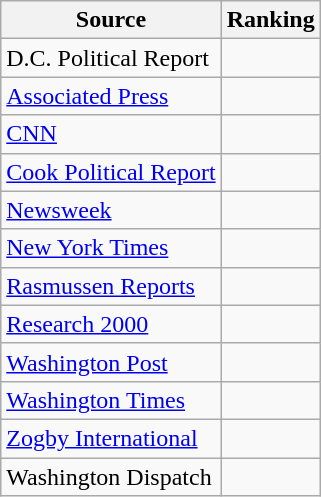<table class="wikitable">
<tr>
<th>Source</th>
<th>Ranking</th>
</tr>
<tr>
<td>D.C. Political Report</td>
<td></td>
</tr>
<tr>
<td><a href='#'>Associated Press</a></td>
<td></td>
</tr>
<tr>
<td><a href='#'>CNN</a></td>
<td></td>
</tr>
<tr>
<td><a href='#'>Cook Political Report</a></td>
<td></td>
</tr>
<tr>
<td><a href='#'>Newsweek</a></td>
<td></td>
</tr>
<tr>
<td><a href='#'>New York Times</a></td>
<td></td>
</tr>
<tr>
<td><a href='#'>Rasmussen Reports</a></td>
<td></td>
</tr>
<tr>
<td><a href='#'>Research 2000</a></td>
<td></td>
</tr>
<tr>
<td><a href='#'>Washington Post</a></td>
<td></td>
</tr>
<tr>
<td><a href='#'>Washington Times</a></td>
<td></td>
</tr>
<tr>
<td><a href='#'>Zogby International</a></td>
<td></td>
</tr>
<tr>
<td>Washington Dispatch</td>
<td></td>
</tr>
</table>
